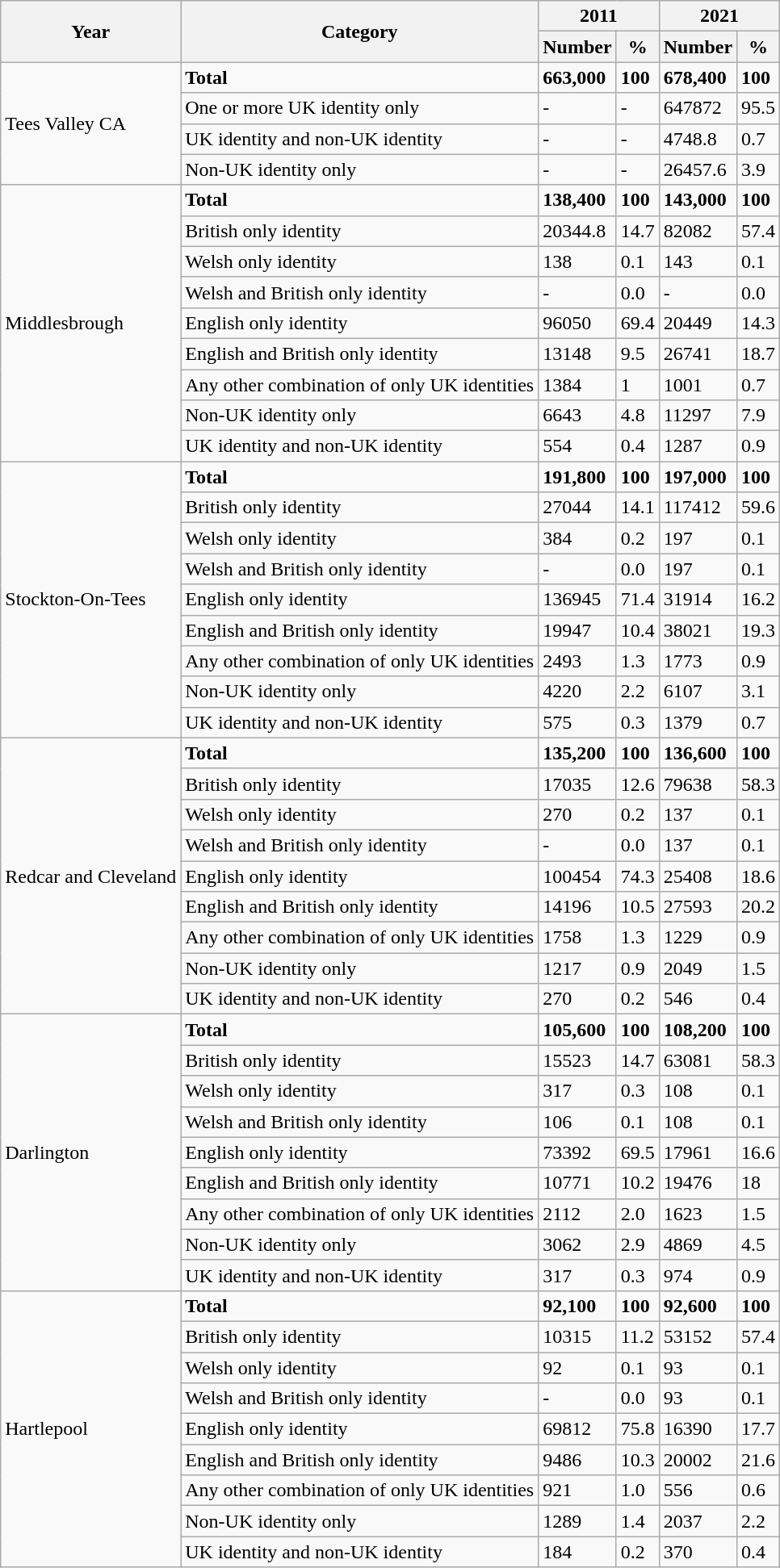<table class="wikitable">
<tr>
<th rowspan="2">Year</th>
<th rowspan="2">Category</th>
<th colspan="2">2011</th>
<th colspan="2">2021</th>
</tr>
<tr>
<th>Number</th>
<th>%</th>
<th>Number</th>
<th>%</th>
</tr>
<tr>
<td rowspan="4">Tees Valley CA</td>
<td><strong>Total</strong></td>
<td><strong>663,000</strong></td>
<td><strong>100</strong></td>
<td><strong>678,400</strong></td>
<td><strong>100</strong></td>
</tr>
<tr>
<td>One  or more UK identity only</td>
<td>-</td>
<td>-</td>
<td>647872</td>
<td>95.5</td>
</tr>
<tr>
<td>UK  identity and non-UK identity</td>
<td>-</td>
<td>-</td>
<td>4748.8</td>
<td>0.7</td>
</tr>
<tr>
<td>Non-UK  identity only</td>
<td>-</td>
<td>-</td>
<td>26457.6</td>
<td>3.9</td>
</tr>
<tr>
<td rowspan="9">Middlesbrough</td>
<td><strong>Total</strong></td>
<td><strong>138,400</strong></td>
<td><strong>100</strong></td>
<td><strong>143,000</strong></td>
<td><strong>100</strong></td>
</tr>
<tr>
<td>British  only identity</td>
<td>20344.8</td>
<td>14.7</td>
<td>82082</td>
<td>57.4</td>
</tr>
<tr>
<td>Welsh  only identity</td>
<td>138</td>
<td>0.1</td>
<td>143</td>
<td>0.1</td>
</tr>
<tr>
<td>Welsh  and British only identity</td>
<td>-</td>
<td>0.0</td>
<td>-</td>
<td>0.0</td>
</tr>
<tr>
<td>English  only identity</td>
<td>96050</td>
<td>69.4</td>
<td>20449</td>
<td>14.3</td>
</tr>
<tr>
<td>English  and British only identity</td>
<td>13148</td>
<td>9.5</td>
<td>26741</td>
<td>18.7</td>
</tr>
<tr>
<td>Any other  combination of only UK identities</td>
<td>1384</td>
<td>1</td>
<td>1001</td>
<td>0.7</td>
</tr>
<tr>
<td>Non-UK  identity only</td>
<td>6643</td>
<td>4.8</td>
<td>11297</td>
<td>7.9</td>
</tr>
<tr>
<td>UK  identity and non-UK identity</td>
<td>554</td>
<td>0.4</td>
<td>1287</td>
<td>0.9</td>
</tr>
<tr>
<td rowspan="9">Stockton-On-Tees</td>
<td><strong>Total</strong></td>
<td><strong>191,800</strong></td>
<td><strong>100</strong></td>
<td><strong>197,000</strong></td>
<td><strong>100</strong></td>
</tr>
<tr>
<td>British  only identity</td>
<td>27044</td>
<td>14.1</td>
<td>117412</td>
<td>59.6</td>
</tr>
<tr>
<td>Welsh  only identity</td>
<td>384</td>
<td>0.2</td>
<td>197</td>
<td>0.1</td>
</tr>
<tr>
<td>Welsh  and British only identity</td>
<td>-</td>
<td>0.0</td>
<td>197</td>
<td>0.1</td>
</tr>
<tr>
<td>English  only identity</td>
<td>136945</td>
<td>71.4</td>
<td>31914</td>
<td>16.2</td>
</tr>
<tr>
<td>English  and British only identity</td>
<td>19947</td>
<td>10.4</td>
<td>38021</td>
<td>19.3</td>
</tr>
<tr>
<td>Any other  combination of only UK identities</td>
<td>2493</td>
<td>1.3</td>
<td>1773</td>
<td>0.9</td>
</tr>
<tr>
<td>Non-UK  identity only</td>
<td>4220</td>
<td>2.2</td>
<td>6107</td>
<td>3.1</td>
</tr>
<tr>
<td>UK  identity and non-UK identity</td>
<td>575</td>
<td>0.3</td>
<td>1379</td>
<td>0.7</td>
</tr>
<tr>
<td rowspan="9">Redcar and Cleveland</td>
<td><strong>Total</strong></td>
<td><strong>135,200</strong></td>
<td><strong>100</strong></td>
<td><strong>136,600</strong></td>
<td><strong>100</strong></td>
</tr>
<tr>
<td>British  only identity</td>
<td>17035</td>
<td>12.6</td>
<td>79638</td>
<td>58.3</td>
</tr>
<tr>
<td>Welsh  only identity</td>
<td>270</td>
<td>0.2</td>
<td>137</td>
<td>0.1</td>
</tr>
<tr>
<td>Welsh  and British only identity</td>
<td>-</td>
<td>0.0</td>
<td>137</td>
<td>0.1</td>
</tr>
<tr>
<td>English  only identity</td>
<td>100454</td>
<td>74.3</td>
<td>25408</td>
<td>18.6</td>
</tr>
<tr>
<td>English  and British only identity</td>
<td>14196</td>
<td>10.5</td>
<td>27593</td>
<td>20.2</td>
</tr>
<tr>
<td>Any other  combination of only UK identities</td>
<td>1758</td>
<td>1.3</td>
<td>1229</td>
<td>0.9</td>
</tr>
<tr>
<td>Non-UK  identity only</td>
<td>1217</td>
<td>0.9</td>
<td>2049</td>
<td>1.5</td>
</tr>
<tr>
<td>UK  identity and non-UK identity</td>
<td>270</td>
<td>0.2</td>
<td>546</td>
<td>0.4</td>
</tr>
<tr>
<td rowspan="9">Darlington</td>
<td><strong>Total</strong></td>
<td><strong>105,600</strong></td>
<td><strong>100</strong></td>
<td><strong>108,200</strong></td>
<td><strong>100</strong></td>
</tr>
<tr>
<td>British  only identity</td>
<td>15523</td>
<td>14.7</td>
<td>63081</td>
<td>58.3</td>
</tr>
<tr>
<td>Welsh  only identity</td>
<td>317</td>
<td>0.3</td>
<td>108</td>
<td>0.1</td>
</tr>
<tr>
<td>Welsh  and British only identity</td>
<td>106</td>
<td>0.1</td>
<td>108</td>
<td>0.1</td>
</tr>
<tr>
<td>English  only identity</td>
<td>73392</td>
<td>69.5</td>
<td>17961</td>
<td>16.6</td>
</tr>
<tr>
<td>English  and British only identity</td>
<td>10771</td>
<td>10.2</td>
<td>19476</td>
<td>18</td>
</tr>
<tr>
<td>Any other  combination of only UK identities</td>
<td>2112</td>
<td>2.0</td>
<td>1623</td>
<td>1.5</td>
</tr>
<tr>
<td>Non-UK  identity only</td>
<td>3062</td>
<td>2.9</td>
<td>4869</td>
<td>4.5</td>
</tr>
<tr>
<td>UK  identity and non-UK identity</td>
<td>317</td>
<td>0.3</td>
<td>974</td>
<td>0.9</td>
</tr>
<tr>
<td rowspan="9">Hartlepool</td>
<td><strong>Total</strong></td>
<td><strong>92,100</strong></td>
<td><strong>100</strong></td>
<td><strong>92,600</strong></td>
<td><strong>100</strong></td>
</tr>
<tr>
<td>British  only identity</td>
<td>10315</td>
<td>11.2</td>
<td>53152</td>
<td>57.4</td>
</tr>
<tr>
<td>Welsh  only identity</td>
<td>92</td>
<td>0.1</td>
<td>93</td>
<td>0.1</td>
</tr>
<tr>
<td>Welsh  and British only identity</td>
<td>-</td>
<td>0.0</td>
<td>93</td>
<td>0.1</td>
</tr>
<tr>
<td>English  only identity</td>
<td>69812</td>
<td>75.8</td>
<td>16390</td>
<td>17.7</td>
</tr>
<tr>
<td>English  and British only identity</td>
<td>9486</td>
<td>10.3</td>
<td>20002</td>
<td>21.6</td>
</tr>
<tr>
<td>Any other  combination of only UK identities</td>
<td>921</td>
<td>1.0</td>
<td>556</td>
<td>0.6</td>
</tr>
<tr>
<td>Non-UK  identity only</td>
<td>1289</td>
<td>1.4</td>
<td>2037</td>
<td>2.2</td>
</tr>
<tr>
<td>UK  identity and non-UK identity</td>
<td>184</td>
<td>0.2</td>
<td>370</td>
<td>0.4</td>
</tr>
</table>
